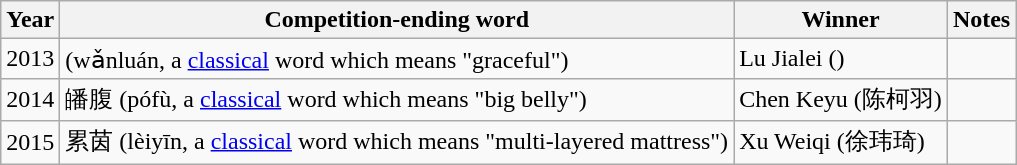<table class=wikitable>
<tr>
<th>Year</th>
<th>Competition-ending word</th>
<th>Winner</th>
<th>Notes</th>
</tr>
<tr>
<td>2013</td>
<td> (wǎnluán, a <a href='#'>classical</a> word which means "graceful")</td>
<td>Lu Jialei ()</td>
<td></td>
</tr>
<tr>
<td>2014</td>
<td>皤腹 (pófù, a <a href='#'>classical</a> word which means "big belly")</td>
<td>Chen Keyu (陈柯羽)</td>
<td></td>
</tr>
<tr>
<td>2015</td>
<td>累茵 (lèiyīn, a <a href='#'>classical</a> word which means "multi-layered mattress")</td>
<td>Xu Weiqi (徐玮琦)</td>
<td></td>
</tr>
</table>
